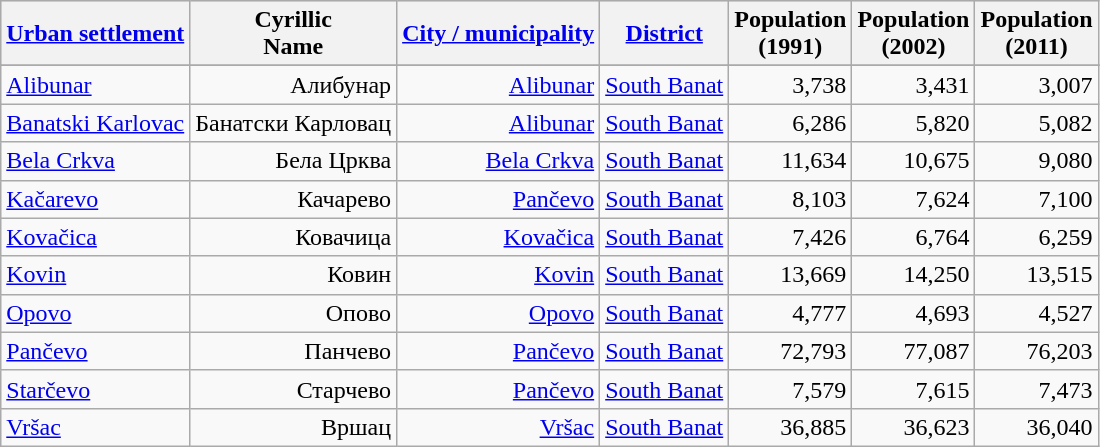<table class="wikitable" style="text-align: right;">
<tr bgcolor="#e0e0e0">
<th rowspan="1"><a href='#'>Urban settlement</a></th>
<th colspan="1">Cyrillic<br>Name</th>
<th colspan="1"><a href='#'>City / municipality</a></th>
<th colspan="1"><a href='#'>District</a></th>
<th colspan="1">Population<br>(1991)</th>
<th colspan="1">Population<br>(2002)</th>
<th colspan="1">Population<br>(2011)</th>
</tr>
<tr bgcolor="#e0e0e0">
</tr>
<tr>
<td align="left"><a href='#'>Alibunar</a></td>
<td>Алибунар</td>
<td><a href='#'>Alibunar</a></td>
<td><a href='#'>South Banat</a></td>
<td>3,738</td>
<td>3,431</td>
<td>3,007</td>
</tr>
<tr>
<td align="left"><a href='#'>Banatski Karlovac</a></td>
<td>Банатски Карловац</td>
<td><a href='#'>Alibunar</a></td>
<td><a href='#'>South Banat</a></td>
<td>6,286</td>
<td>5,820</td>
<td>5,082</td>
</tr>
<tr>
<td align="left"><a href='#'>Bela Crkva</a></td>
<td>Бела Црква</td>
<td><a href='#'>Bela Crkva</a></td>
<td><a href='#'>South Banat</a></td>
<td>11,634</td>
<td>10,675</td>
<td>9,080</td>
</tr>
<tr>
<td align="left"><a href='#'>Kačarevo</a></td>
<td>Качарево</td>
<td><a href='#'>Pančevo</a></td>
<td><a href='#'>South Banat</a></td>
<td>8,103</td>
<td>7,624</td>
<td>7,100</td>
</tr>
<tr>
<td align="left"><a href='#'>Kovačica</a></td>
<td>Ковачица</td>
<td><a href='#'>Kovačica</a></td>
<td><a href='#'>South Banat</a></td>
<td>7,426</td>
<td>6,764</td>
<td>6,259</td>
</tr>
<tr>
<td align="left"><a href='#'>Kovin</a></td>
<td>Ковин</td>
<td><a href='#'>Kovin</a></td>
<td><a href='#'>South Banat</a></td>
<td>13,669</td>
<td>14,250</td>
<td>13,515</td>
</tr>
<tr>
<td align="left"><a href='#'>Opovo</a></td>
<td>Опово</td>
<td><a href='#'>Opovo</a></td>
<td><a href='#'>South Banat</a></td>
<td>4,777</td>
<td>4,693</td>
<td>4,527</td>
</tr>
<tr>
<td align="left"><a href='#'>Pančevo</a></td>
<td>Панчево</td>
<td><a href='#'>Pančevo</a></td>
<td><a href='#'>South Banat</a></td>
<td>72,793</td>
<td>77,087</td>
<td>76,203</td>
</tr>
<tr>
<td align="left"><a href='#'>Starčevo</a></td>
<td>Старчево</td>
<td><a href='#'>Pančevo</a></td>
<td><a href='#'>South Banat</a></td>
<td>7,579</td>
<td>7,615</td>
<td>7,473</td>
</tr>
<tr>
<td align="left"><a href='#'>Vršac</a></td>
<td>Вршац</td>
<td><a href='#'>Vršac</a></td>
<td><a href='#'>South Banat</a></td>
<td>36,885</td>
<td>36,623</td>
<td>36,040</td>
</tr>
</table>
